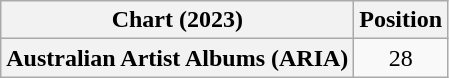<table class="wikitable sortable plainrowheaders" style="text-align:center">
<tr>
<th scope="col">Chart (2023)</th>
<th scope="col">Position</th>
</tr>
<tr>
<th scope="row">Australian Artist Albums (ARIA)</th>
<td>28</td>
</tr>
</table>
